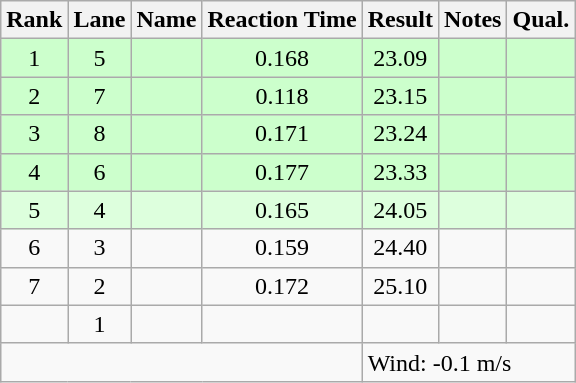<table class="wikitable sortable" style="text-align:center">
<tr>
<th>Rank</th>
<th>Lane</th>
<th>Name</th>
<th>Reaction Time</th>
<th>Result</th>
<th>Notes</th>
<th>Qual.</th>
</tr>
<tr bgcolor=ccffcc>
<td>1</td>
<td>5</td>
<td align="left"></td>
<td>0.168</td>
<td>23.09</td>
<td></td>
<td></td>
</tr>
<tr bgcolor=ccffcc>
<td>2</td>
<td>7</td>
<td align="left"></td>
<td>0.118</td>
<td>23.15</td>
<td></td>
<td></td>
</tr>
<tr bgcolor=ccffcc>
<td>3</td>
<td>8</td>
<td align="left"></td>
<td>0.171</td>
<td>23.24</td>
<td></td>
<td></td>
</tr>
<tr bgcolor=ccffcc>
<td>4</td>
<td>6</td>
<td align="left"></td>
<td>0.177</td>
<td>23.33</td>
<td></td>
<td></td>
</tr>
<tr bgcolor=ddffdd>
<td>5</td>
<td>4</td>
<td align="left"></td>
<td>0.165</td>
<td>24.05</td>
<td></td>
<td></td>
</tr>
<tr>
<td>6</td>
<td>3</td>
<td align="left"></td>
<td>0.159</td>
<td>24.40</td>
<td></td>
<td></td>
</tr>
<tr>
<td>7</td>
<td>2</td>
<td align="left"></td>
<td>0.172</td>
<td>25.10</td>
<td></td>
<td></td>
</tr>
<tr>
<td></td>
<td>1</td>
<td align="left"></td>
<td></td>
<td></td>
<td></td>
<td></td>
</tr>
<tr class="sortbottom">
<td colspan=4></td>
<td colspan="3" style="text-align:left;">Wind: -0.1 m/s</td>
</tr>
</table>
